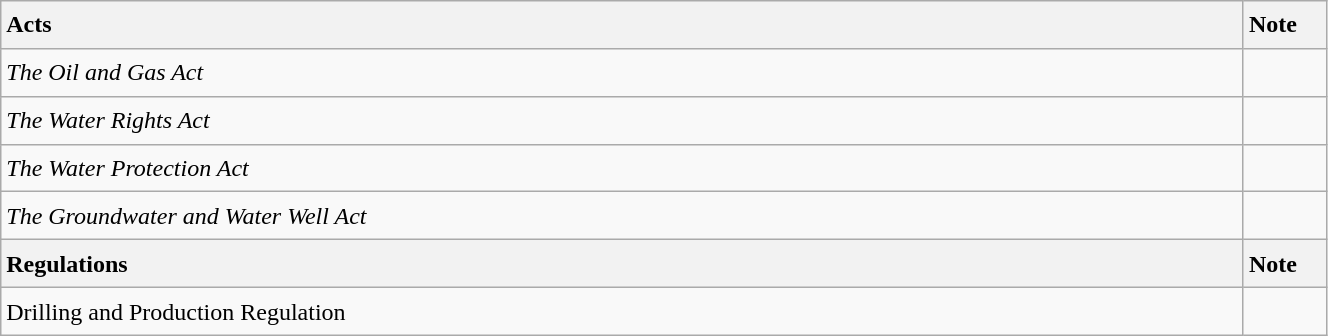<table class="wikitable" style="width: 70%; height: 14em;">
<tr>
<th style="text-align:left;">Acts</th>
<th style="text-align:left;">Note</th>
</tr>
<tr>
<td><em>The Oil and Gas Act</em></td>
<td style="width: 3em;"></td>
</tr>
<tr>
<td><em>The Water Rights Act</em></td>
<td></td>
</tr>
<tr>
<td><em>The Water Protection Act</em></td>
<td></td>
</tr>
<tr>
<td><em>The Groundwater and Water Well Act</em></td>
<td></td>
</tr>
<tr>
<th style="text-align:left;">Regulations</th>
<th style="text-align:left;">Note</th>
</tr>
<tr>
<td>Drilling and Production Regulation</td>
<td></td>
</tr>
</table>
